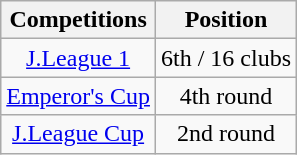<table class="wikitable" style="text-align:center;">
<tr>
<th>Competitions</th>
<th>Position</th>
</tr>
<tr>
<td><a href='#'>J.League 1</a></td>
<td>6th / 16 clubs</td>
</tr>
<tr>
<td><a href='#'>Emperor's Cup</a></td>
<td>4th round</td>
</tr>
<tr>
<td><a href='#'>J.League Cup</a></td>
<td>2nd round</td>
</tr>
</table>
